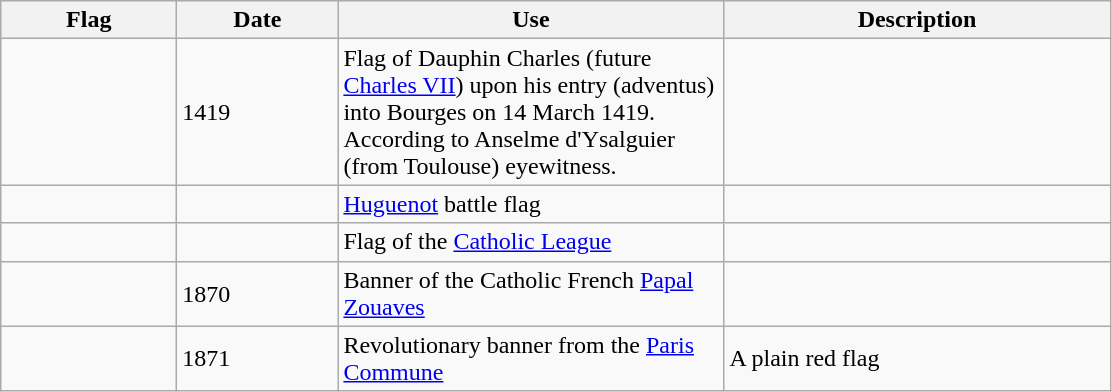<table class="wikitable">
<tr>
<th style="width:110px;">Flag</th>
<th style="width:100px;">Date</th>
<th style="width:250px;">Use</th>
<th style="width:250px;">Description</th>
</tr>
<tr>
<td></td>
<td>1419</td>
<td>Flag of Dauphin Charles (future <a href='#'>Charles VII</a>) upon his entry (adventus) into Bourges on 14 March 1419. According to Anselme d'Ysalguier (from Toulouse) eyewitness.</td>
<td></td>
</tr>
<tr>
<td></td>
<td></td>
<td><a href='#'>Huguenot</a> battle flag</td>
<td></td>
</tr>
<tr>
<td></td>
<td></td>
<td>Flag of the <a href='#'>Catholic League</a></td>
<td></td>
</tr>
<tr>
<td></td>
<td>1870</td>
<td>Banner of the Catholic French <a href='#'>Papal Zouaves</a></td>
<td></td>
</tr>
<tr>
<td></td>
<td>1871</td>
<td>Revolutionary banner from the <a href='#'>Paris Commune</a></td>
<td>A plain red flag</td>
</tr>
</table>
